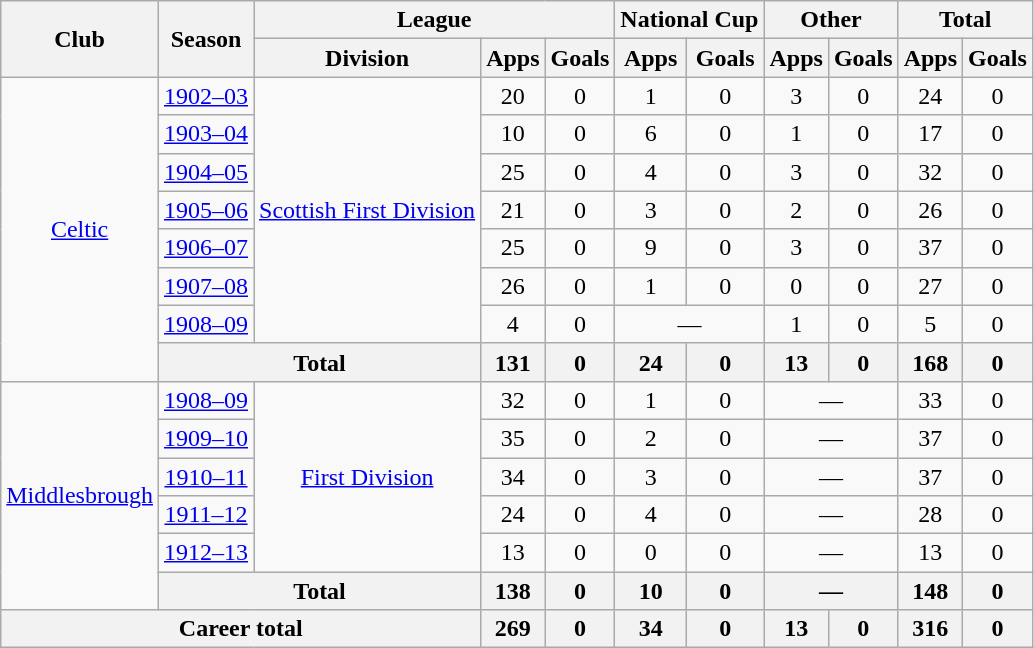<table class="wikitable" style="text-align: center">
<tr>
<th rowspan="2">Club</th>
<th rowspan="2">Season</th>
<th colspan="3">League</th>
<th colspan="2">National Cup</th>
<th colspan="2">Other</th>
<th colspan="2">Total</th>
</tr>
<tr>
<th>Division</th>
<th>Apps</th>
<th>Goals</th>
<th>Apps</th>
<th>Goals</th>
<th>Apps</th>
<th>Goals</th>
<th>Apps</th>
<th>Goals</th>
</tr>
<tr>
<td rowspan="8"><a href='#'>Celtic</a></td>
<td><a href='#'>1902–03</a></td>
<td rowspan="7"><a href='#'>Scottish First Division</a></td>
<td>20</td>
<td>0</td>
<td>1</td>
<td>0</td>
<td>3</td>
<td>0</td>
<td>24</td>
<td>0</td>
</tr>
<tr>
<td><a href='#'>1903–04</a></td>
<td>10</td>
<td>0</td>
<td>6</td>
<td>0</td>
<td>1</td>
<td>0</td>
<td>17</td>
<td>0</td>
</tr>
<tr>
<td><a href='#'>1904–05</a></td>
<td>25</td>
<td>0</td>
<td>4</td>
<td>0</td>
<td>3</td>
<td>0</td>
<td>32</td>
<td>0</td>
</tr>
<tr>
<td><a href='#'>1905–06</a></td>
<td>21</td>
<td>0</td>
<td>3</td>
<td>0</td>
<td>2</td>
<td>0</td>
<td>26</td>
<td>0</td>
</tr>
<tr>
<td><a href='#'>1906–07</a></td>
<td>25</td>
<td>0</td>
<td>9</td>
<td>0</td>
<td>3</td>
<td>0</td>
<td>37</td>
<td>0</td>
</tr>
<tr>
<td><a href='#'>1907–08</a></td>
<td>26</td>
<td>0</td>
<td>1</td>
<td>0</td>
<td>0</td>
<td>0</td>
<td>27</td>
<td>0</td>
</tr>
<tr>
<td><a href='#'>1908–09</a></td>
<td>4</td>
<td>0</td>
<td colspan="2">—</td>
<td>1</td>
<td>0</td>
<td>5</td>
<td>0</td>
</tr>
<tr>
<th colspan="2">Total</th>
<th>131</th>
<th>0</th>
<th>24</th>
<th>0</th>
<th>13</th>
<th>0</th>
<th>168</th>
<th>0</th>
</tr>
<tr>
<td rowspan="6"><a href='#'>Middlesbrough</a></td>
<td><a href='#'>1908–09</a></td>
<td rowspan="5"><a href='#'>First Division</a></td>
<td>32</td>
<td>0</td>
<td>1</td>
<td>0</td>
<td colspan="2">—</td>
<td>33</td>
<td>0</td>
</tr>
<tr>
<td><a href='#'>1909–10</a></td>
<td>35</td>
<td>0</td>
<td>2</td>
<td>0</td>
<td colspan="2">—</td>
<td>37</td>
<td>0</td>
</tr>
<tr>
<td><a href='#'>1910–11</a></td>
<td>34</td>
<td>0</td>
<td>3</td>
<td>0</td>
<td colspan="2">—</td>
<td>37</td>
<td>0</td>
</tr>
<tr>
<td><a href='#'>1911–12</a></td>
<td>24</td>
<td>0</td>
<td>4</td>
<td>0</td>
<td colspan="2">—</td>
<td>28</td>
<td>0</td>
</tr>
<tr>
<td><a href='#'>1912–13</a></td>
<td>13</td>
<td>0</td>
<td>0</td>
<td>0</td>
<td colspan="2">—</td>
<td>13</td>
<td>0</td>
</tr>
<tr>
<th colspan="2">Total</th>
<th>138</th>
<th>0</th>
<th>10</th>
<th>0</th>
<th colspan="2">—</th>
<th>148</th>
<th>0</th>
</tr>
<tr>
<th colspan="3">Career total</th>
<th>269</th>
<th>0</th>
<th>34</th>
<th>0</th>
<th>13</th>
<th>0</th>
<th>316</th>
<th>0</th>
</tr>
</table>
